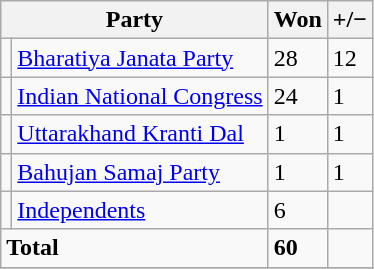<table class="sortable wikitable">
<tr>
<th colspan="2">Party</th>
<th>Won</th>
<th><strong>+/−</strong></th>
</tr>
<tr>
<td></td>
<td><a href='#'>Bharatiya Janata Party</a></td>
<td>28</td>
<td>12</td>
</tr>
<tr>
<td></td>
<td><a href='#'>Indian National Congress</a></td>
<td>24</td>
<td>1</td>
</tr>
<tr>
<td></td>
<td><a href='#'>Uttarakhand Kranti Dal</a></td>
<td>1</td>
<td>1</td>
</tr>
<tr>
<td></td>
<td><a href='#'>Bahujan Samaj Party</a></td>
<td>1</td>
<td>1</td>
</tr>
<tr>
<td></td>
<td><a href='#'>Independents</a></td>
<td>6</td>
<td></td>
</tr>
<tr>
<td colspan="2"><strong>Total</strong></td>
<td><strong>60</strong></td>
<td></td>
</tr>
<tr>
</tr>
</table>
